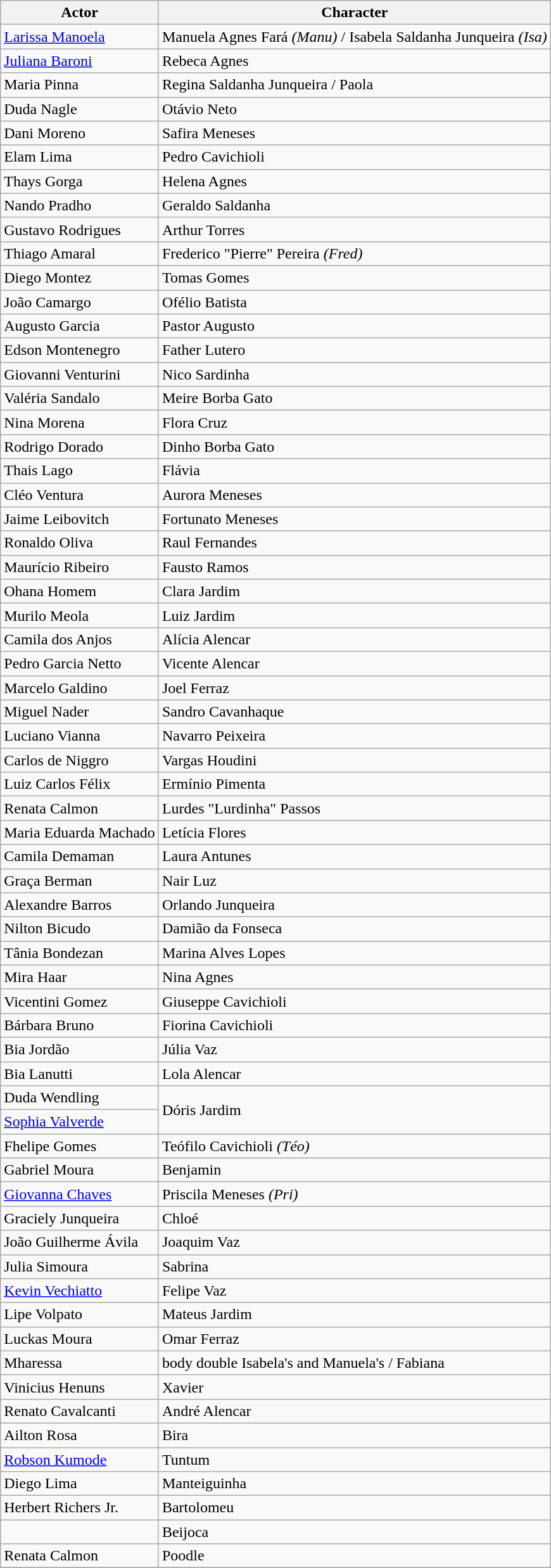<table class="wikitable">
<tr>
<th>Actor</th>
<th>Character</th>
</tr>
<tr>
<td><a href='#'>Larissa Manoela</a></td>
<td>Manuela Agnes Fará <em>(Manu)</em> / Isabela Saldanha Junqueira <em>(Isa)</em></td>
</tr>
<tr>
<td><a href='#'>Juliana Baroni</a></td>
<td>Rebeca Agnes</td>
</tr>
<tr>
<td>Maria Pinna</td>
<td>Regina Saldanha Junqueira / Paola</td>
</tr>
<tr>
<td>Duda Nagle</td>
<td>Otávio Neto</td>
</tr>
<tr>
<td>Dani Moreno</td>
<td>Safira Meneses</td>
</tr>
<tr>
<td>Elam Lima</td>
<td>Pedro Cavichioli</td>
</tr>
<tr>
<td>Thays Gorga</td>
<td>Helena Agnes</td>
</tr>
<tr>
<td>Nando Pradho</td>
<td>Geraldo Saldanha</td>
</tr>
<tr>
<td>Gustavo Rodrigues</td>
<td>Arthur Torres</td>
</tr>
<tr>
<td>Thiago Amaral</td>
<td>Frederico "Pierre" Pereira <em>(Fred)</em></td>
</tr>
<tr>
<td>Diego Montez</td>
<td>Tomas Gomes</td>
</tr>
<tr>
<td>João Camargo</td>
<td>Ofélio Batista</td>
</tr>
<tr>
<td>Augusto Garcia</td>
<td>Pastor Augusto</td>
</tr>
<tr>
<td>Edson Montenegro</td>
<td>Father Lutero</td>
</tr>
<tr>
<td>Giovanni Venturini</td>
<td>Nico Sardinha</td>
</tr>
<tr>
<td>Valéria Sandalo</td>
<td>Meire Borba Gato</td>
</tr>
<tr>
<td>Nina Morena</td>
<td>Flora Cruz</td>
</tr>
<tr>
<td>Rodrigo Dorado</td>
<td>Dinho Borba Gato</td>
</tr>
<tr>
<td>Thais Lago</td>
<td>Flávia</td>
</tr>
<tr>
<td>Cléo Ventura</td>
<td>Aurora Meneses</td>
</tr>
<tr>
<td>Jaime Leibovitch</td>
<td>Fortunato Meneses</td>
</tr>
<tr>
<td>Ronaldo Oliva</td>
<td>Raul Fernandes</td>
</tr>
<tr>
<td>Maurício Ribeiro</td>
<td>Fausto Ramos</td>
</tr>
<tr>
<td>Ohana Homem</td>
<td>Clara Jardim</td>
</tr>
<tr>
<td>Murilo Meola</td>
<td>Luiz Jardim</td>
</tr>
<tr>
<td>Camila dos Anjos</td>
<td>Alícia Alencar</td>
</tr>
<tr>
<td>Pedro Garcia Netto</td>
<td>Vicente Alencar</td>
</tr>
<tr>
<td>Marcelo Galdino</td>
<td>Joel Ferraz</td>
</tr>
<tr>
<td>Miguel Nader</td>
<td>Sandro Cavanhaque</td>
</tr>
<tr>
<td>Luciano Vianna</td>
<td>Navarro Peixeira</td>
</tr>
<tr>
<td>Carlos de Niggro</td>
<td>Vargas Houdini</td>
</tr>
<tr>
<td>Luiz Carlos Félix</td>
<td>Ermínio Pimenta</td>
</tr>
<tr>
<td>Renata Calmon</td>
<td>Lurdes "Lurdinha" Passos</td>
</tr>
<tr>
<td>Maria Eduarda Machado</td>
<td>Letícia Flores</td>
</tr>
<tr>
<td>Camila Demaman</td>
<td>Laura Antunes</td>
</tr>
<tr>
<td>Graça Berman</td>
<td>Nair Luz</td>
</tr>
<tr>
<td>Alexandre Barros</td>
<td>Orlando Junqueira</td>
</tr>
<tr>
<td>Nilton Bicudo</td>
<td>Damião da Fonseca</td>
</tr>
<tr>
<td>Tânia Bondezan</td>
<td>Marina Alves Lopes</td>
</tr>
<tr>
<td>Mira Haar</td>
<td>Nina Agnes</td>
</tr>
<tr>
<td>Vicentini Gomez</td>
<td>Giuseppe Cavichioli</td>
</tr>
<tr>
<td>Bárbara Bruno</td>
<td>Fiorina Cavichioli</td>
</tr>
<tr>
<td>Bia Jordão</td>
<td>Júlia Vaz</td>
</tr>
<tr>
<td>Bia Lanutti</td>
<td>Lola Alencar</td>
</tr>
<tr>
<td>Duda Wendling</td>
<td rowspan="2">Dóris Jardim</td>
</tr>
<tr>
<td><a href='#'>Sophia Valverde</a></td>
</tr>
<tr>
<td>Fhelipe Gomes</td>
<td>Teófilo Cavichioli <em>(Téo)</em></td>
</tr>
<tr>
<td>Gabriel Moura</td>
<td>Benjamin</td>
</tr>
<tr>
<td><a href='#'>Giovanna Chaves</a></td>
<td>Priscila Meneses <em>(Pri)</em></td>
</tr>
<tr>
<td>Graciely Junqueira</td>
<td>Chloé</td>
</tr>
<tr>
<td>João Guilherme Ávila</td>
<td>Joaquim Vaz</td>
</tr>
<tr>
<td>Julia Simoura</td>
<td>Sabrina</td>
</tr>
<tr>
<td><a href='#'>Kevin Vechiatto</a></td>
<td>Felipe Vaz</td>
</tr>
<tr>
<td>Lipe Volpato</td>
<td>Mateus Jardim</td>
</tr>
<tr>
<td>Luckas Moura</td>
<td>Omar Ferraz</td>
</tr>
<tr>
<td>Mharessa</td>
<td>body double Isabela's and Manuela's / Fabiana</td>
</tr>
<tr>
<td>Vinicius Henuns</td>
<td>Xavier</td>
</tr>
<tr>
<td>Renato Cavalcanti</td>
<td>André Alencar</td>
</tr>
<tr>
<td>Ailton Rosa</td>
<td>Bira</td>
</tr>
<tr>
<td><a href='#'>Robson Kumode</a></td>
<td>Tuntum</td>
</tr>
<tr>
<td>Diego Lima</td>
<td>Manteiguinha</td>
</tr>
<tr>
<td>Herbert Richers Jr.</td>
<td>Bartolomeu</td>
</tr>
<tr>
<td></td>
<td>Beijoca</td>
</tr>
<tr>
<td>Renata Calmon</td>
<td>Poodle</td>
</tr>
<tr>
</tr>
</table>
